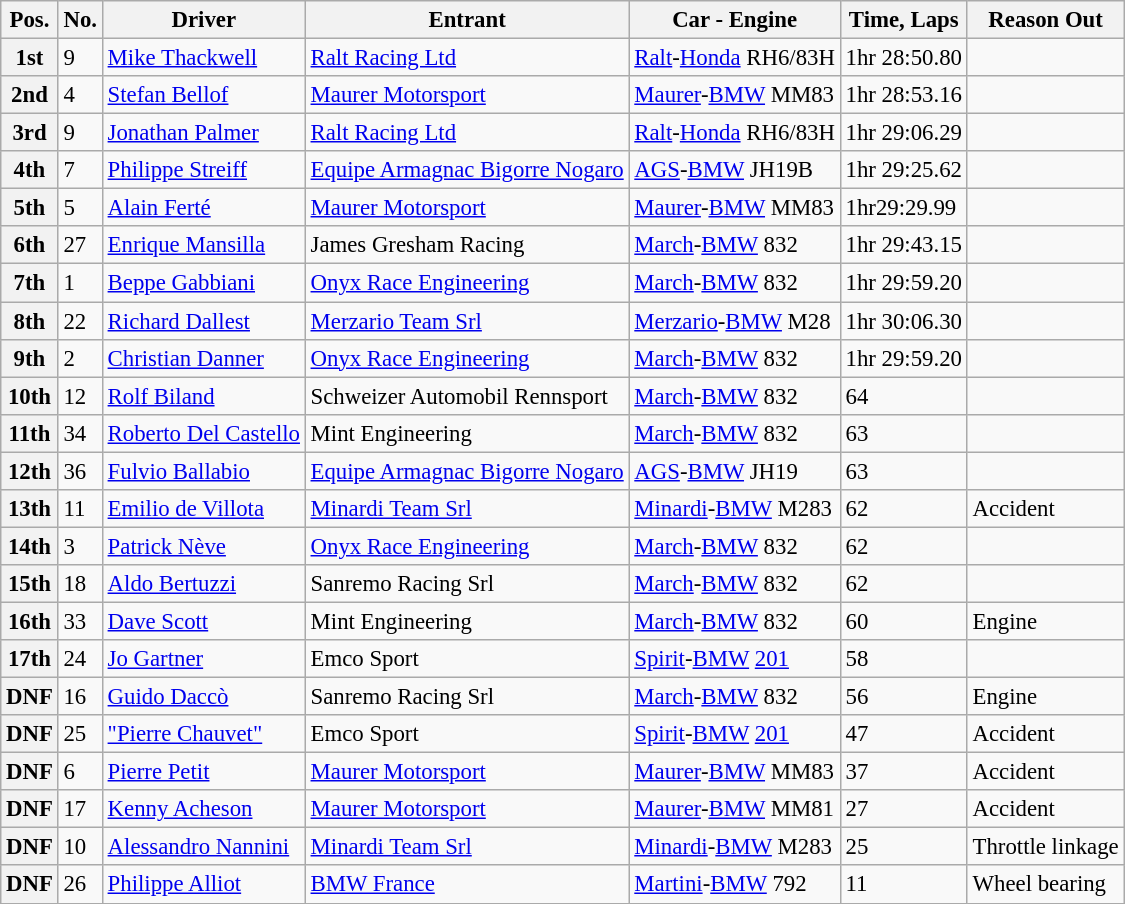<table class="wikitable" style="font-size: 95%">
<tr>
<th>Pos.</th>
<th>No.</th>
<th>Driver</th>
<th>Entrant</th>
<th>Car - Engine</th>
<th>Time, Laps</th>
<th>Reason Out</th>
</tr>
<tr>
<th>1st</th>
<td>9</td>
<td> <a href='#'>Mike Thackwell</a></td>
<td><a href='#'>Ralt Racing Ltd</a></td>
<td><a href='#'>Ralt</a>-<a href='#'>Honda</a> RH6/83H</td>
<td>1hr 28:50.80</td>
<td></td>
</tr>
<tr>
<th>2nd</th>
<td>4</td>
<td> <a href='#'>Stefan Bellof</a></td>
<td><a href='#'>Maurer Motorsport</a></td>
<td><a href='#'>Maurer</a>-<a href='#'>BMW</a> MM83</td>
<td>1hr 28:53.16</td>
<td></td>
</tr>
<tr>
<th>3rd</th>
<td>9</td>
<td> <a href='#'>Jonathan Palmer</a></td>
<td><a href='#'>Ralt Racing Ltd</a></td>
<td><a href='#'>Ralt</a>-<a href='#'>Honda</a> RH6/83H</td>
<td>1hr 29:06.29</td>
<td></td>
</tr>
<tr>
<th>4th</th>
<td>7</td>
<td> <a href='#'>Philippe Streiff</a></td>
<td><a href='#'>Equipe Armagnac Bigorre Nogaro</a></td>
<td><a href='#'>AGS</a>-<a href='#'>BMW</a> JH19B</td>
<td>1hr 29:25.62</td>
<td></td>
</tr>
<tr>
<th>5th</th>
<td>5</td>
<td> <a href='#'>Alain Ferté</a></td>
<td><a href='#'>Maurer Motorsport</a></td>
<td><a href='#'>Maurer</a>-<a href='#'>BMW</a> MM83</td>
<td>1hr29:29.99</td>
<td></td>
</tr>
<tr>
<th>6th</th>
<td>27</td>
<td> <a href='#'>Enrique Mansilla</a></td>
<td>James Gresham Racing</td>
<td><a href='#'>March</a>-<a href='#'>BMW</a> 832</td>
<td>1hr 29:43.15</td>
<td></td>
</tr>
<tr>
<th>7th</th>
<td>1</td>
<td> <a href='#'>Beppe Gabbiani</a></td>
<td><a href='#'>Onyx Race Engineering</a></td>
<td><a href='#'>March</a>-<a href='#'>BMW</a> 832</td>
<td>1hr 29:59.20</td>
<td></td>
</tr>
<tr>
<th>8th</th>
<td>22</td>
<td> <a href='#'>Richard Dallest</a></td>
<td><a href='#'>Merzario Team Srl</a></td>
<td><a href='#'>Merzario</a>-<a href='#'>BMW</a> M28</td>
<td>1hr 30:06.30</td>
<td></td>
</tr>
<tr>
<th>9th</th>
<td>2</td>
<td> <a href='#'>Christian Danner</a></td>
<td><a href='#'>Onyx Race Engineering</a></td>
<td><a href='#'>March</a>-<a href='#'>BMW</a> 832</td>
<td>1hr 29:59.20</td>
<td></td>
</tr>
<tr>
<th>10th</th>
<td>12</td>
<td> <a href='#'>Rolf Biland</a></td>
<td>Schweizer Automobil Rennsport</td>
<td><a href='#'>March</a>-<a href='#'>BMW</a> 832</td>
<td>64</td>
<td></td>
</tr>
<tr>
<th>11th</th>
<td>34</td>
<td> <a href='#'>Roberto Del Castello</a></td>
<td>Mint Engineering</td>
<td><a href='#'>March</a>-<a href='#'>BMW</a> 832</td>
<td>63</td>
<td></td>
</tr>
<tr>
<th>12th</th>
<td>36</td>
<td> <a href='#'>Fulvio Ballabio</a></td>
<td><a href='#'>Equipe Armagnac Bigorre Nogaro</a></td>
<td><a href='#'>AGS</a>-<a href='#'>BMW</a> JH19</td>
<td>63</td>
<td></td>
</tr>
<tr>
<th>13th</th>
<td>11</td>
<td> <a href='#'>Emilio de Villota</a></td>
<td><a href='#'>Minardi Team Srl</a></td>
<td><a href='#'>Minardi</a>-<a href='#'>BMW</a> M283</td>
<td>62</td>
<td>Accident</td>
</tr>
<tr>
<th>14th</th>
<td>3</td>
<td> <a href='#'>Patrick Nève</a></td>
<td><a href='#'>Onyx Race Engineering</a></td>
<td><a href='#'>March</a>-<a href='#'>BMW</a> 832</td>
<td>62</td>
<td></td>
</tr>
<tr>
<th>15th</th>
<td>18</td>
<td> <a href='#'>Aldo Bertuzzi</a></td>
<td>Sanremo Racing Srl</td>
<td><a href='#'>March</a>-<a href='#'>BMW</a> 832</td>
<td>62</td>
<td></td>
</tr>
<tr>
<th>16th</th>
<td>33</td>
<td> <a href='#'>Dave Scott</a></td>
<td>Mint Engineering</td>
<td><a href='#'>March</a>-<a href='#'>BMW</a> 832</td>
<td>60</td>
<td>Engine</td>
</tr>
<tr>
<th>17th</th>
<td>24</td>
<td> <a href='#'>Jo Gartner</a></td>
<td>Emco Sport</td>
<td><a href='#'>Spirit</a>-<a href='#'>BMW</a> <a href='#'>201</a></td>
<td>58</td>
<td></td>
</tr>
<tr>
<th>DNF</th>
<td>16</td>
<td> <a href='#'>Guido Daccò</a></td>
<td>Sanremo Racing Srl</td>
<td><a href='#'>March</a>-<a href='#'>BMW</a> 832</td>
<td>56</td>
<td>Engine</td>
</tr>
<tr>
<th>DNF</th>
<td>25</td>
<td> <a href='#'>"Pierre Chauvet"</a></td>
<td>Emco Sport</td>
<td><a href='#'>Spirit</a>-<a href='#'>BMW</a> <a href='#'>201</a></td>
<td>47</td>
<td>Accident</td>
</tr>
<tr>
<th>DNF</th>
<td>6</td>
<td> <a href='#'>Pierre Petit</a></td>
<td><a href='#'>Maurer Motorsport</a></td>
<td><a href='#'>Maurer</a>-<a href='#'>BMW</a> MM83</td>
<td>37</td>
<td>Accident</td>
</tr>
<tr>
<th>DNF</th>
<td>17</td>
<td> <a href='#'>Kenny Acheson</a></td>
<td><a href='#'>Maurer Motorsport</a></td>
<td><a href='#'>Maurer</a>-<a href='#'>BMW</a> MM81</td>
<td>27</td>
<td>Accident</td>
</tr>
<tr>
<th>DNF</th>
<td>10</td>
<td> <a href='#'>Alessandro Nannini</a></td>
<td><a href='#'>Minardi Team Srl</a></td>
<td><a href='#'>Minardi</a>-<a href='#'>BMW</a> M283</td>
<td>25</td>
<td>Throttle linkage</td>
</tr>
<tr>
<th>DNF</th>
<td>26</td>
<td> <a href='#'>Philippe Alliot</a></td>
<td><a href='#'>BMW France</a></td>
<td><a href='#'>Martini</a>-<a href='#'>BMW</a> 792</td>
<td>11</td>
<td>Wheel bearing</td>
</tr>
<tr>
</tr>
</table>
